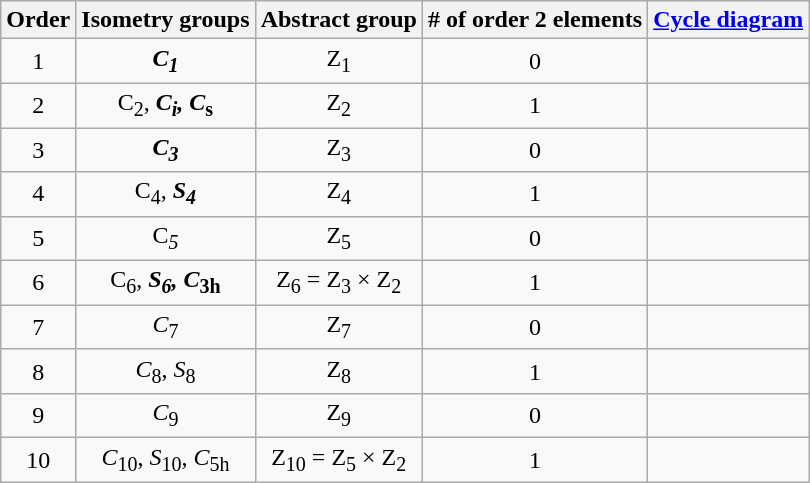<table class=wikitable>
<tr>
<th>Order</th>
<th>Isometry groups</th>
<th>Abstract group</th>
<th># of order 2 elements</th>
<th><a href='#'>Cycle diagram</a></th>
</tr>
<tr align=center>
<td>1</td>
<td><strong><em>C<em><sub>1</sub><strong></td>
<td>Z<sub>1</sub></td>
<td>0</td>
<td></td>
</tr>
<tr align=center>
<td>2</td>
<td></em></strong>C</em><sub>2</sub></strong>, <strong><em>C<em><sub>i</sub><strong>, </em></strong>C</em><sub>s</sub></strong></td>
<td>Z<sub>2</sub></td>
<td>1</td>
<td></td>
</tr>
<tr align=center>
<td>3</td>
<td><strong><em>C<em><sub>3</sub><strong></td>
<td>Z<sub>3</sub></td>
<td>0</td>
<td></td>
</tr>
<tr align=center>
<td>4</td>
<td></em></strong>C</em><sub>4</sub></strong>, <strong><em>S<em><sub>4</sub><strong></td>
<td>Z<sub>4</sub></td>
<td>1</td>
<td></td>
</tr>
<tr align=center>
<td>5</td>
<td></em>C<em><sub>5</sub></td>
<td>Z<sub>5</sub></td>
<td>0</td>
<td></td>
</tr>
<tr align=center>
<td>6</td>
<td></em></strong>C</em><sub>6</sub></strong>, <strong><em>S<em><sub>6</sub><strong>, </em></strong>C</em><sub>3h</sub></strong></td>
<td>Z<sub>6</sub> = Z<sub>3</sub> × Z<sub>2</sub></td>
<td>1</td>
<td></td>
</tr>
<tr align=center>
<td>7</td>
<td><em>C</em><sub>7</sub></td>
<td>Z<sub>7</sub></td>
<td>0</td>
<td></td>
</tr>
<tr align=center>
<td>8</td>
<td><em>C</em><sub>8</sub>, <em>S</em><sub>8</sub></td>
<td>Z<sub>8</sub></td>
<td>1</td>
<td></td>
</tr>
<tr align=center>
<td>9</td>
<td><em>C</em><sub>9</sub></td>
<td>Z<sub>9</sub></td>
<td>0</td>
<td></td>
</tr>
<tr align=center>
<td>10</td>
<td><em>C</em><sub>10</sub>, <em>S</em><sub>10</sub>, <em>C</em><sub>5h</sub></td>
<td>Z<sub>10</sub> = Z<sub>5</sub> × Z<sub>2</sub></td>
<td>1</td>
<td></td>
</tr>
</table>
